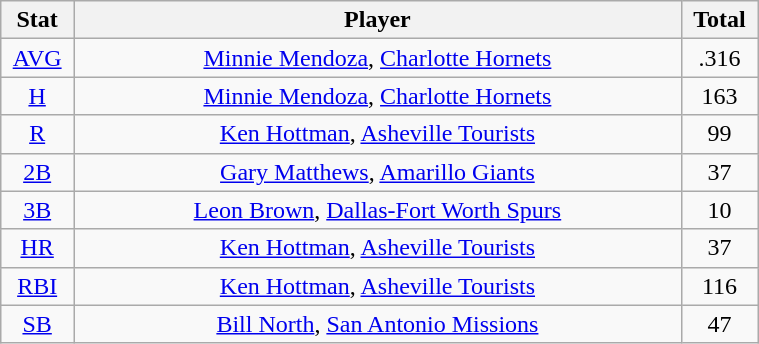<table class="wikitable" width="40%" style="text-align:center;">
<tr>
<th width="5%">Stat</th>
<th width="60%">Player</th>
<th width="5%">Total</th>
</tr>
<tr>
<td><a href='#'>AVG</a></td>
<td><a href='#'>Minnie Mendoza</a>, <a href='#'>Charlotte Hornets</a></td>
<td>.316</td>
</tr>
<tr>
<td><a href='#'>H</a></td>
<td><a href='#'>Minnie Mendoza</a>, <a href='#'>Charlotte Hornets</a></td>
<td>163</td>
</tr>
<tr>
<td><a href='#'>R</a></td>
<td><a href='#'>Ken Hottman</a>, <a href='#'>Asheville Tourists</a></td>
<td>99</td>
</tr>
<tr>
<td><a href='#'>2B</a></td>
<td><a href='#'>Gary Matthews</a>, <a href='#'>Amarillo Giants</a></td>
<td>37</td>
</tr>
<tr>
<td><a href='#'>3B</a></td>
<td><a href='#'>Leon Brown</a>, <a href='#'>Dallas-Fort Worth Spurs</a></td>
<td>10</td>
</tr>
<tr>
<td><a href='#'>HR</a></td>
<td><a href='#'>Ken Hottman</a>, <a href='#'>Asheville Tourists</a></td>
<td>37</td>
</tr>
<tr>
<td><a href='#'>RBI</a></td>
<td><a href='#'>Ken Hottman</a>, <a href='#'>Asheville Tourists</a></td>
<td>116</td>
</tr>
<tr>
<td><a href='#'>SB</a></td>
<td><a href='#'>Bill North</a>, <a href='#'>San Antonio Missions</a></td>
<td>47</td>
</tr>
</table>
